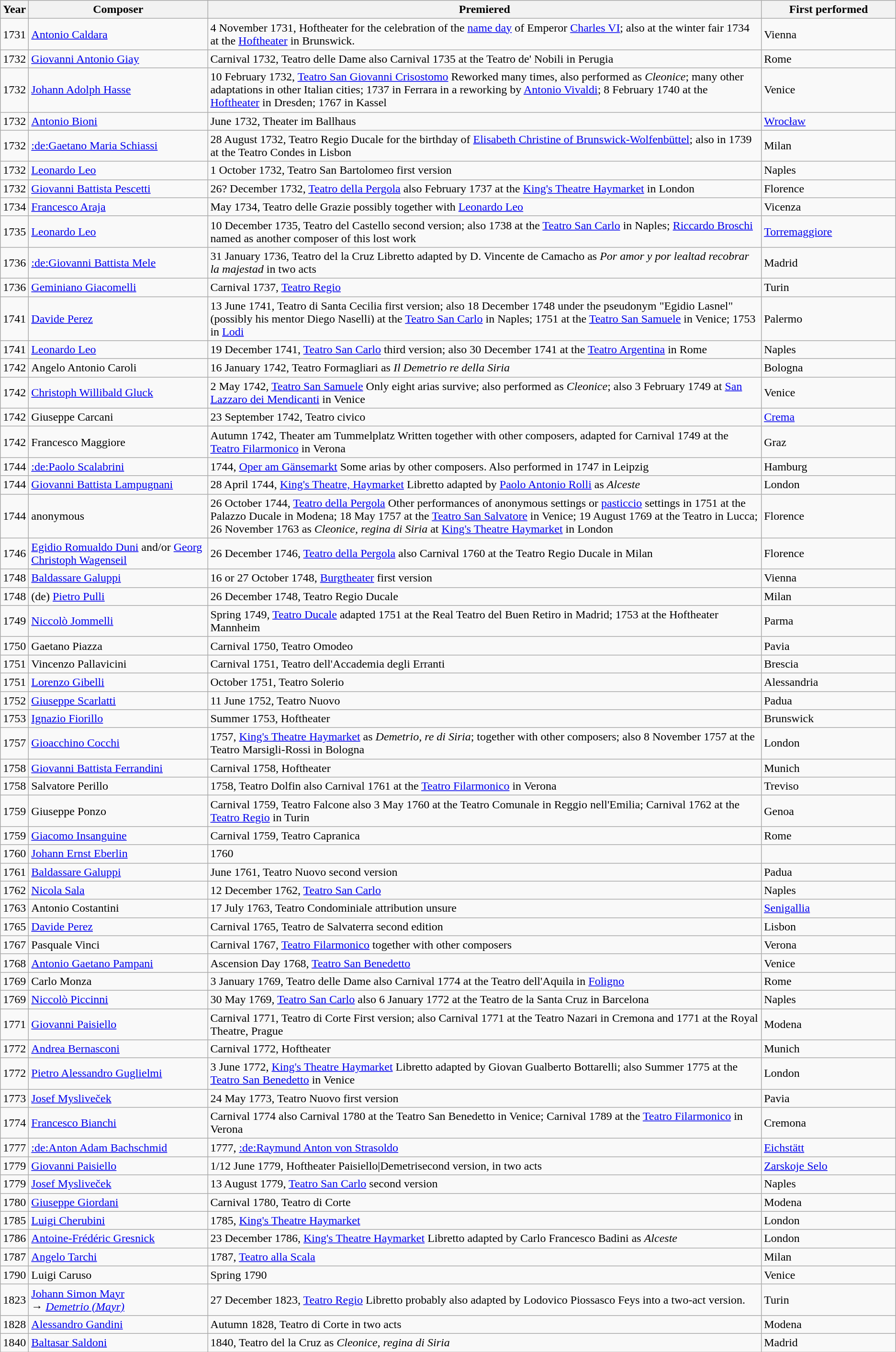<table class="wikitable sortable" border="1">
<tr>
<th>Year</th>
<th width="20%">Composer</th>
<th>Premiered</th>
<th width="15%">First performed</th>
</tr>
<tr>
<td>1731</td>
<td data-sort-value="Caldara, Antonio"><a href='#'>Antonio Caldara</a></td>
<td data-sort-value="1731">4 November 1731, Hoftheater for the celebration of the <a href='#'>name day</a> of Emperor <a href='#'>Charles VI</a>; also at the winter fair 1734 at the <a href='#'>Hoftheater</a> in Brunswick.</td>
<td>Vienna</td>
</tr>
<tr>
<td>1732</td>
<td data-sort-value="Giay, Giovanni Antonio"><a href='#'>Giovanni Antonio Giay</a></td>
<td data-sort-value="1732-01">Carnival 1732, Teatro delle Dame also Carnival 1735 at the Teatro de' Nobili in Perugia</td>
<td>Rome</td>
</tr>
<tr>
<td>1732</td>
<td data-sort-value="Hasse, Johann Adolph"><a href='#'>Johann Adolph Hasse</a></td>
<td data-sort-value="1732-02">10 February 1732, <a href='#'>Teatro San Giovanni Crisostomo</a> Reworked many times, also performed as <em>Cleonice</em>; many other adaptations in other Italian cities; 1737 in Ferrara in a reworking by <a href='#'>Antonio Vivaldi</a>; 8 February 1740 at the <a href='#'>Hoftheater</a> in Dresden; 1767 in Kassel</td>
<td>Venice</td>
</tr>
<tr>
<td>1732</td>
<td data-sort-value="Bioni, Antonio"><a href='#'>Antonio Bioni</a></td>
<td data-sort-value="1732-06">June 1732, Theater im Ballhaus</td>
<td><a href='#'>Wrocław</a></td>
</tr>
<tr>
<td>1732</td>
<td data-sort-value="Schiassi, Gaetano Maria"><a href='#'>:de:Gaetano Maria Schiassi</a></td>
<td data-sort-value="1732-08">28 August 1732, Teatro Regio Ducale for the birthday of <a href='#'>Elisabeth Christine of Brunswick-Wolfenbüttel</a>; also in 1739 at the Teatro Condes in Lisbon</td>
<td>Milan</td>
</tr>
<tr>
<td>1732</td>
<td data-sort-value="Leo, Leonardo"><a href='#'>Leonardo Leo</a></td>
<td data-sort-value="1732-10">1 October 1732, Teatro San Bartolomeo  first version</td>
<td>Naples</td>
</tr>
<tr>
<td>1732</td>
<td data-sort-value="Pescetti, Giovanni Battista"><a href='#'>Giovanni Battista Pescetti</a></td>
<td data-sort-value="1732-12">26? December 1732, <a href='#'>Teatro della Pergola</a> also February 1737 at the <a href='#'>King's Theatre Haymarket</a> in London</td>
<td>Florence</td>
</tr>
<tr>
<td>1734</td>
<td data-sort-value="Araja, Francesco"><a href='#'>Francesco Araja</a></td>
<td data-sort-value="1734">May 1734, Teatro delle Grazie possibly together with <a href='#'>Leonardo Leo</a></td>
<td>Vicenza</td>
</tr>
<tr>
<td>1735</td>
<td data-sort-value="Leo, Leonardo"><a href='#'>Leonardo Leo</a></td>
<td data-sort-value="1735">10 December 1735, Teatro del Castello second version; also 1738 at the <a href='#'>Teatro San Carlo</a> in Naples; <a href='#'>Riccardo Broschi</a> named as another composer of this lost work</td>
<td><a href='#'>Torremaggiore</a></td>
</tr>
<tr>
<td>1736</td>
<td data-sort-value="Mele, Giovanni Battista"><a href='#'>:de:Giovanni Battista Mele</a></td>
<td data-sort-value="1736">31 January 1736, Teatro del la Cruz Libretto adapted by D. Vincente de Camacho as <em>Por amor y por lealtad recobrar la majestad</em> in two acts</td>
<td>Madrid</td>
</tr>
<tr>
<td>1736</td>
<td data-sort-value="Giacomelli, Geminiano"><a href='#'>Geminiano Giacomelli</a></td>
<td data-sort-value="1737">Carnival 1737, <a href='#'>Teatro Regio</a></td>
<td>Turin</td>
</tr>
<tr>
<td>1741</td>
<td data-sort-value="Perez, Davide"><a href='#'>Davide Perez</a></td>
<td data-sort-value="1741-06">13 June 1741, Teatro di Santa Cecilia first version; also 18 December 1748 under the pseudonym "Egidio Lasnel" (possibly his mentor Diego Naselli) at the <a href='#'>Teatro San Carlo</a> in Naples; 1751 at the <a href='#'>Teatro San Samuele</a> in Venice; 1753 in <a href='#'>Lodi</a></td>
<td>Palermo</td>
</tr>
<tr>
<td>1741</td>
<td data-sort-value="Leo, Leonardo"><a href='#'>Leonardo Leo</a></td>
<td data-sort-value="1741-12">19 December 1741, <a href='#'>Teatro San Carlo</a> third version; also 30 December 1741 at the <a href='#'>Teatro Argentina</a> in Rome</td>
<td>Naples</td>
</tr>
<tr>
<td>1742</td>
<td data-sort-value="Caroli, Angelo Antonio">Angelo Antonio Caroli</td>
<td data-sort-value="1742-01">16 January 1742, Teatro Formagliari as <em>Il Demetrio re della Siria</em></td>
<td>Bologna</td>
</tr>
<tr>
<td>1742</td>
<td data-sort-value="Gluck, Christoph Willibald"><a href='#'>Christoph Willibald Gluck</a></td>
<td data-sort-value="1742-05">2 May 1742, <a href='#'>Teatro San Samuele</a> Only eight arias survive; also performed as <em>Cleonice</em>; also 3 February 1749 at <a href='#'>San Lazzaro dei Mendicanti</a> in Venice</td>
<td>Venice</td>
</tr>
<tr>
<td>1742</td>
<td data-sort-value="Carcani, Giuseppe">Giuseppe Carcani</td>
<td data-sort-value="1742-09">23 September 1742, Teatro civico</td>
<td><a href='#'>Crema</a></td>
</tr>
<tr>
<td>1742</td>
<td data-sort-value="Maggiore, Francesco">Francesco Maggiore</td>
<td data-sort-value="1742-10">Autumn 1742, Theater am Tummelplatz Written together with other composers, adapted for Carnival 1749 at the <a href='#'>Teatro Filarmonico</a> in Verona</td>
<td>Graz</td>
</tr>
<tr>
<td>1744</td>
<td data-sort-value="Scalabrini, Paolo"><a href='#'>:de:Paolo Scalabrini</a></td>
<td data-sort-value="1744">1744, <a href='#'>Oper am Gänsemarkt</a> Some arias by other composers. Also performed in 1747 in Leipzig</td>
<td>Hamburg</td>
</tr>
<tr>
<td>1744</td>
<td data-sort-value="Lampugnani, Giovanni Battista"><a href='#'>Giovanni Battista Lampugnani</a></td>
<td data-sort-value="1744-04">28 April 1744, <a href='#'>King's Theatre, Haymarket</a> Libretto adapted by <a href='#'>Paolo Antonio Rolli</a> as <em>Alceste</em></td>
<td>London</td>
</tr>
<tr>
<td>1744</td>
<td>anonymous</td>
<td data-sort-value="1744-10">26 October 1744, <a href='#'>Teatro della Pergola</a> Other performances of anonymous settings or <a href='#'>pasticcio</a> settings in 1751 at the Palazzo Ducale in Modena; 18 May 1757 at the <a href='#'>Teatro San Salvatore</a> in Venice; 19 August 1769 at the Teatro in Lucca; 26 November 1763 as <em>Cleonice, regina di Siria</em> at <a href='#'>King's Theatre Haymarket</a> in London</td>
<td>Florence</td>
</tr>
<tr>
<td>1746</td>
<td data-sort-value="Duni, Egidio Romualdo"><a href='#'>Egidio Romualdo Duni</a> and/or <a href='#'>Georg Christoph Wagenseil</a></td>
<td data-sort-value="1746">26 December 1746, <a href='#'>Teatro della Pergola</a> also Carnival 1760 at the Teatro Regio Ducale in Milan</td>
<td>Florence</td>
</tr>
<tr>
<td>1748</td>
<td data-sort-value="Galuppi, Baldassare"><a href='#'>Baldassare Galuppi</a></td>
<td data-sort-value="1748-10">16 or 27 October 1748, <a href='#'>Burgtheater</a> first version</td>
<td>Vienna</td>
</tr>
<tr>
<td>1748</td>
<td data-sort-value="Pulli, Pietro">(de) <a href='#'>Pietro Pulli</a></td>
<td data-sort-value="1748-12">26 December 1748, Teatro Regio Ducale</td>
<td>Milan</td>
</tr>
<tr>
<td>1749</td>
<td data-sort-value="Jommelli, Niccolò"><a href='#'>Niccolò Jommelli</a></td>
<td data-sort-value="1749">Spring 1749, <a href='#'>Teatro Ducale</a> adapted 1751 at the Real Teatro del Buen Retiro in Madrid; 1753 at the Hoftheater Mannheim</td>
<td>Parma</td>
</tr>
<tr>
<td>1750</td>
<td data-sort-value="Piazza, Gaetano">Gaetano Piazza</td>
<td data-sort-value="1750">Carnival 1750, Teatro Omodeo</td>
<td>Pavia</td>
</tr>
<tr>
<td>1751</td>
<td data-sort-value="Pallavicini, Vincenzo">Vincenzo Pallavicini</td>
<td data-sort-value="1751-01">Carnival 1751, Teatro dell'Accademia degli Erranti</td>
<td>Brescia</td>
</tr>
<tr>
<td>1751</td>
<td data-sort-value="Gibelli, Lorenzo"><a href='#'>Lorenzo Gibelli</a></td>
<td data-sort-value="1751-10">October 1751, Teatro Solerio</td>
<td>Alessandria</td>
</tr>
<tr>
<td>1752</td>
<td data-sort-value="Scarlatti, Giuseppe"><a href='#'>Giuseppe Scarlatti</a></td>
<td data-sort-value="1752">11 June 1752, Teatro Nuovo</td>
<td>Padua</td>
</tr>
<tr>
<td>1753</td>
<td data-sort-value="Fiorillo, Ignazio"><a href='#'>Ignazio Fiorillo</a></td>
<td data-sort-value="1753">Summer 1753, Hoftheater</td>
<td>Brunswick</td>
</tr>
<tr>
<td>1757</td>
<td data-sort-value="Cocchi, Gioacchino"><a href='#'>Gioacchino Cocchi</a></td>
<td data-sort-value="1757">1757, <a href='#'>King's Theatre Haymarket</a> as <em>Demetrio, re di Siria</em>; together with other composers; also 8 November 1757 at the Teatro Marsigli-Rossi in Bologna</td>
<td>London</td>
</tr>
<tr>
<td>1758</td>
<td data-sort-value="Ferrandini, Giovanni Battista"><a href='#'>Giovanni Battista Ferrandini</a></td>
<td data-sort-value="1758-01">Carnival 1758, Hoftheater</td>
<td>Munich</td>
</tr>
<tr>
<td>1758</td>
<td data-sort-value="Perillo, Salvatore">Salvatore Perillo</td>
<td data-sort-value="1758-07">1758, Teatro Dolfin also Carnival 1761 at the <a href='#'>Teatro Filarmonico</a> in Verona</td>
<td>Treviso</td>
</tr>
<tr>
<td>1759</td>
<td data-sort-value="Ponzo, Giuseppe">Giuseppe Ponzo</td>
<td data-sort-value="1759">Carnival 1759, Teatro Falcone also 3 May 1760 at the Teatro Comunale in Reggio nell'Emilia; Carnival 1762 at the <a href='#'>Teatro Regio</a> in Turin</td>
<td>Genoa</td>
</tr>
<tr>
<td>1759</td>
<td data-sort-value="Insanguine, Giacomo"><a href='#'>Giacomo Insanguine</a></td>
<td data-sort-value="1759">Carnival 1759, Teatro Capranica</td>
<td>Rome</td>
</tr>
<tr>
<td>1760</td>
<td data-sort-value="Eberlin, Johann Ernst"><a href='#'>Johann Ernst Eberlin</a></td>
<td data-sort-value="1760">1760</td>
<td></td>
</tr>
<tr>
<td>1761</td>
<td data-sort-value="Galuppi, Baldassare"><a href='#'>Baldassare Galuppi</a></td>
<td data-sort-value="1761">June 1761, Teatro Nuovo second version</td>
<td>Padua</td>
</tr>
<tr>
<td>1762</td>
<td data-sort-value="Sala, Nicola"><a href='#'>Nicola Sala</a></td>
<td data-sort-value="1762">12 December 1762, <a href='#'>Teatro San Carlo</a></td>
<td>Naples</td>
</tr>
<tr>
<td>1763</td>
<td data-sort-value="Costantini, Antonio">Antonio Costantini</td>
<td data-sort-value="1763">17 July 1763, Teatro Condominiale attribution unsure</td>
<td><a href='#'>Senigallia</a></td>
</tr>
<tr>
<td>1765</td>
<td data-sort-value="Perez, Davide"><a href='#'>Davide Perez</a></td>
<td data-sort-value="1765">Carnival 1765, Teatro de Salvaterra second edition</td>
<td>Lisbon</td>
</tr>
<tr>
<td>1767</td>
<td data-sort-value="Vinci, Pasquale">Pasquale Vinci</td>
<td data-sort-value="1767">Carnival 1767, <a href='#'>Teatro Filarmonico</a> together with other composers</td>
<td>Verona</td>
</tr>
<tr>
<td>1768</td>
<td data-sort-value="Pampani, Antonio Gaetano"><a href='#'>Antonio Gaetano Pampani</a></td>
<td data-sort-value="1768">Ascension Day 1768, <a href='#'>Teatro San Benedetto</a></td>
<td>Venice</td>
</tr>
<tr>
<td>1769</td>
<td data-sort-value="Monza, Carlo">Carlo Monza</td>
<td data-sort-value="1769-01">3 January 1769, Teatro delle Dame also Carnival 1774 at the Teatro dell'Aquila in <a href='#'>Foligno</a></td>
<td>Rome</td>
</tr>
<tr>
<td>1769</td>
<td data-sort-value="Piccinni, Niccolò"><a href='#'>Niccolò Piccinni</a></td>
<td data-sort-value="1769-05">30 May 1769, <a href='#'>Teatro San Carlo</a> also 6 January 1772 at the Teatro de la Santa Cruz in Barcelona</td>
<td>Naples</td>
</tr>
<tr>
<td>1771</td>
<td data-sort-value="Paisiello, Giovanni"><a href='#'>Giovanni Paisiello</a></td>
<td data-sort-value="1771">Carnival 1771, Teatro di Corte First version; also Carnival 1771 at the Teatro Nazari in Cremona and 1771 at the Royal Theatre, Prague</td>
<td>Modena</td>
</tr>
<tr>
<td>1772</td>
<td data-sort-value="Bernasconi, Andrea"><a href='#'>Andrea Bernasconi</a></td>
<td data-sort-value="1772-01">Carnival 1772, Hoftheater</td>
<td>Munich</td>
</tr>
<tr>
<td>1772</td>
<td data-sort-value="Guglielmi, Pietro Alessandro"><a href='#'>Pietro Alessandro Guglielmi</a></td>
<td data-sort-value="1772-06">3 June 1772, <a href='#'>King's Theatre Haymarket</a> Libretto adapted by Giovan Gualberto Bottarelli; also Summer 1775 at the <a href='#'>Teatro San Benedetto</a> in Venice</td>
<td>London</td>
</tr>
<tr>
<td>1773</td>
<td data-sort-value="Mysliveček, Josef"><a href='#'>Josef Mysliveček</a></td>
<td data-sort-value="1773">24 May 1773, Teatro Nuovo first version</td>
<td>Pavia</td>
</tr>
<tr>
<td>1774</td>
<td data-sort-value="Bianchi, Francesco"><a href='#'>Francesco Bianchi</a></td>
<td data-sort-value="1774">Carnival 1774 also Carnival 1780 at the Teatro San Benedetto in Venice; Carnival 1789 at the <a href='#'>Teatro Filarmonico</a> in Verona</td>
<td>Cremona</td>
</tr>
<tr>
<td>1777</td>
<td data-sort-value="Bachschmid, Anton Adam"><a href='#'>:de:Anton Adam Bachschmid</a></td>
<td data-sort-value="1777">1777, <a href='#'>:de:Raymund Anton von Strasoldo</a></td>
<td><a href='#'>Eichstätt</a></td>
</tr>
<tr>
<td>1779</td>
<td data-sort-value="Paisiello, Giovanni"><a href='#'>Giovanni Paisiello</a></td>
<td data-sort-value="1779-06">1/12 June 1779, Hoftheater Paisiello|Demetrisecond version, in two acts</td>
<td><a href='#'>Zarskoje Selo</a></td>
</tr>
<tr>
<td>1779</td>
<td data-sort-value="Mysliveček, Josef"><a href='#'>Josef Mysliveček</a></td>
<td data-sort-value="1779-08">13 August 1779, <a href='#'>Teatro San Carlo</a> second version</td>
<td>Naples</td>
</tr>
<tr>
<td>1780</td>
<td data-sort-value="Giordani, Giuseppe"><a href='#'>Giuseppe Giordani</a></td>
<td data-sort-value="1780">Carnival 1780, Teatro di Corte</td>
<td>Modena</td>
</tr>
<tr>
<td>1785</td>
<td data-sort-value="Cherubini, Luigi"><a href='#'>Luigi Cherubini</a></td>
<td data-sort-value="1785">1785, <a href='#'>King's Theatre Haymarket</a></td>
<td>London</td>
</tr>
<tr>
<td>1786</td>
<td data-sort-value="Gresnick, Antoine-Frédéric"><a href='#'>Antoine-Frédéric Gresnick</a></td>
<td data-sort-value="1786">23 December 1786, <a href='#'>King's Theatre Haymarket</a> Libretto adapted by Carlo Francesco Badini as <em>Alceste</em></td>
<td>London</td>
</tr>
<tr>
<td>1787</td>
<td data-sort-value="Tarchi, Angelo"><a href='#'>Angelo Tarchi</a></td>
<td data-sort-value="1787">1787, <a href='#'>Teatro alla Scala</a></td>
<td>Milan</td>
</tr>
<tr>
<td>1790</td>
<td data-sort-value="Caruso, Luigi">Luigi Caruso</td>
<td data-sort-value="1790">Spring 1790</td>
<td>Venice</td>
</tr>
<tr>
<td>1823</td>
<td data-sort-value="Mayr, Johann Simon"><a href='#'>Johann Simon Mayr</a><br>→ <em><a href='#'>Demetrio (Mayr)</a></em></td>
<td data-sort-value="1823">27 December 1823, <a href='#'>Teatro Regio</a> Libretto probably also adapted by Lodovico Piossasco Feys into a two-act version.</td>
<td>Turin</td>
</tr>
<tr>
<td>1828</td>
<td data-sort-value="Gandini, Alessandro"><a href='#'>Alessandro Gandini</a></td>
<td data-sort-value="1828">Autumn 1828, Teatro di Corte in two acts</td>
<td>Modena</td>
</tr>
<tr>
<td>1840</td>
<td data-sort-value="Saldoni, Baltasar"><a href='#'>Baltasar Saldoni</a></td>
<td data-sort-value="1840">1840, Teatro del la Cruz as <em>Cleonice, regina di Siria</em></td>
<td>Madrid</td>
</tr>
</table>
